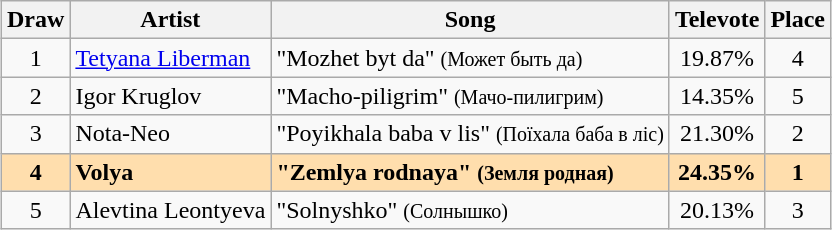<table class="sortable wikitable" style="margin: 1em auto 1em auto; text-align:center;">
<tr>
<th>Draw</th>
<th>Artist</th>
<th>Song</th>
<th>Televote</th>
<th>Place</th>
</tr>
<tr>
<td>1</td>
<td style="text-align:left;"><a href='#'>Tetyana Liberman</a></td>
<td style="text-align:left;">"Mozhet byt da" <small>(Может быть да)</small></td>
<td>19.87%</td>
<td>4</td>
</tr>
<tr>
<td>2</td>
<td style="text-align:left;">Igor Kruglov</td>
<td style="text-align:left;">"Macho-piligrim" <small>(Мачо-пилигрим)</small></td>
<td>14.35%</td>
<td>5</td>
</tr>
<tr>
<td>3</td>
<td style="text-align:left;">Nota-Neo</td>
<td style="text-align:left;">"Poyikhala baba v lis" <small>(Поїхала баба в ліс)</small></td>
<td>21.30%</td>
<td>2</td>
</tr>
<tr style="font-weight:bold; background:navajowhite;">
<td>4</td>
<td style="text-align:left;">Volya</td>
<td style="text-align:left;">"Zemlya rodnaya" <small>(Земля родная)</small></td>
<td>24.35%</td>
<td>1</td>
</tr>
<tr>
<td>5</td>
<td style="text-align:left;">Alevtina Leontyeva</td>
<td style="text-align:left;">"Solnyshko" <small>(Солнышко)</small></td>
<td>20.13%</td>
<td>3</td>
</tr>
</table>
